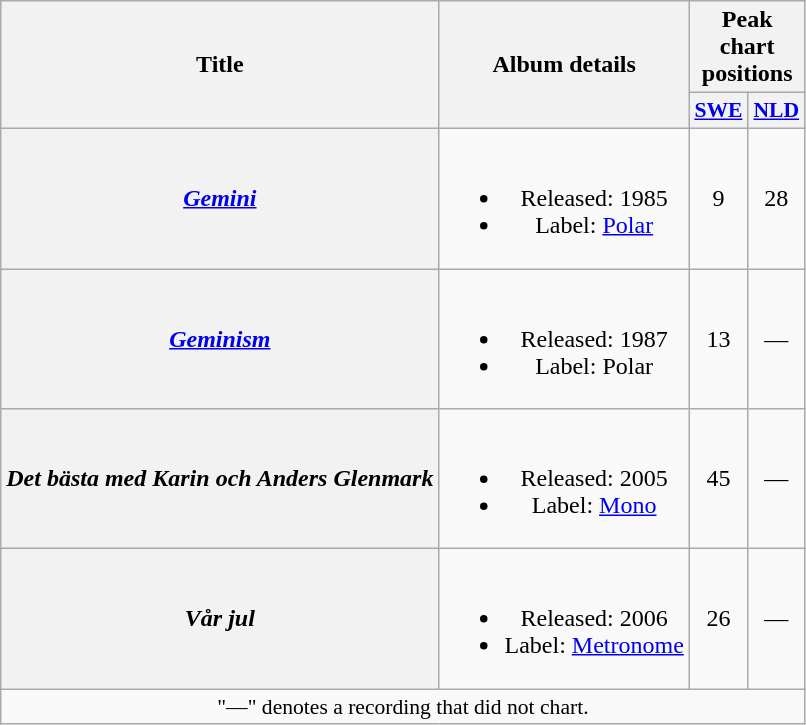<table class="wikitable plainrowheaders" style="text-align:center;">
<tr>
<th scope="col" rowspan="2">Title</th>
<th scope="col" rowspan="2">Album details</th>
<th colspan="2">Peak chart positions</th>
</tr>
<tr>
<th scope="col" style="width:2.2em;font-size:90%;"><a href='#'>SWE</a><br></th>
<th scope="col" style="width:2.2em;font-size:90%;"><a href='#'>NLD</a><br></th>
</tr>
<tr>
<th scope="row"><em><a href='#'>Gemini</a></em></th>
<td><br><ul><li>Released: 1985</li><li>Label: <a href='#'>Polar</a></li></ul></td>
<td>9</td>
<td>28</td>
</tr>
<tr>
<th scope="row"><em><a href='#'>Geminism</a></em></th>
<td><br><ul><li>Released: 1987</li><li>Label: Polar</li></ul></td>
<td>13</td>
<td>—</td>
</tr>
<tr>
<th scope="row"><em>Det bästa med Karin och Anders Glenmark</em></th>
<td><br><ul><li>Released: 2005</li><li>Label: <a href='#'>Mono</a></li></ul></td>
<td>45</td>
<td>—</td>
</tr>
<tr>
<th scope="row"><em>Vår jul</em> </th>
<td><br><ul><li>Released: 2006</li><li>Label: <a href='#'>Metronome</a></li></ul></td>
<td>26</td>
<td>—</td>
</tr>
<tr>
<td colspan="4" style="font-size:90%">"—" denotes a recording that did not chart.</td>
</tr>
</table>
